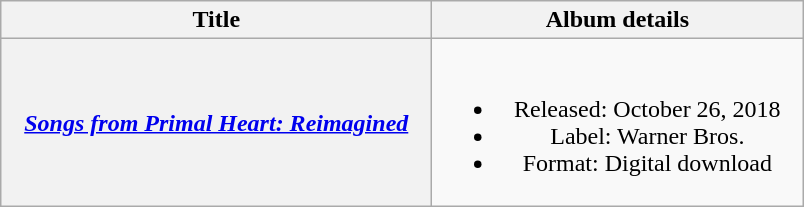<table class="wikitable plainrowheaders" style="text-align:center;" border="1">
<tr>
<th scope="col" style="width:17.5em;">Title</th>
<th scope="col" style="width:15em;">Album details</th>
</tr>
<tr>
<th scope="row"><em><a href='#'>Songs from Primal Heart: Reimagined</a></em></th>
<td><br><ul><li>Released: October 26, 2018</li><li>Label: Warner Bros.</li><li>Format: Digital download</li></ul></td>
</tr>
</table>
